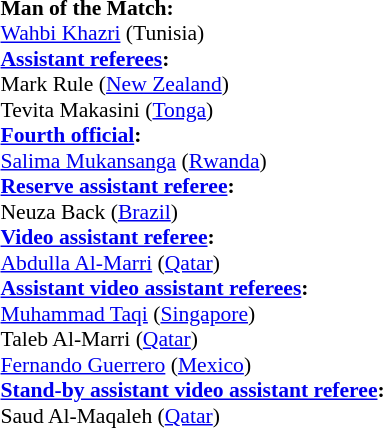<table style="width:100%; font-size:90%;">
<tr>
<td><br><strong>Man of the Match:</strong>
<br><a href='#'>Wahbi Khazri</a> (Tunisia)<br><strong><a href='#'>Assistant referees</a>:</strong>
<br>Mark Rule (<a href='#'>New Zealand</a>)
<br>Tevita Makasini (<a href='#'>Tonga</a>)
<br><strong><a href='#'>Fourth official</a>:</strong>
<br><a href='#'>Salima Mukansanga</a> (<a href='#'>Rwanda</a>)
<br><strong><a href='#'>Reserve assistant referee</a>:</strong>
<br>Neuza Back (<a href='#'>Brazil</a>)
<br><strong><a href='#'>Video assistant referee</a>:</strong>
<br><a href='#'>Abdulla Al-Marri</a> (<a href='#'>Qatar</a>)
<br><strong><a href='#'>Assistant video assistant referees</a>:</strong>
<br><a href='#'>Muhammad Taqi</a> (<a href='#'>Singapore</a>)
<br>Taleb Al-Marri (<a href='#'>Qatar</a>)
<br><a href='#'>Fernando Guerrero</a> (<a href='#'>Mexico</a>)
<br><strong><a href='#'>Stand-by assistant video assistant referee</a>:</strong>
<br>Saud Al-Maqaleh (<a href='#'>Qatar</a>)</td>
</tr>
</table>
